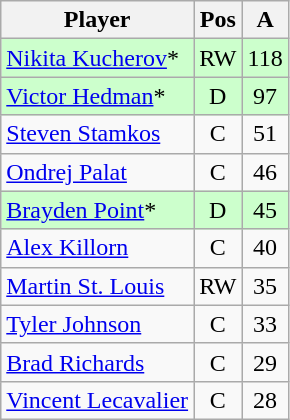<table class="wikitable" style="text-align:center;">
<tr>
<th>Player</th>
<th>Pos</th>
<th>A</th>
</tr>
<tr style="background:#cfc;">
<td style="text-align:left;"><a href='#'>Nikita Kucherov</a>*</td>
<td>RW</td>
<td>118</td>
</tr>
<tr style="background:#cfc;">
<td style="text-align:left;"><a href='#'>Victor Hedman</a>*</td>
<td>D</td>
<td>97</td>
</tr>
<tr>
<td style="text-align:left;"><a href='#'>Steven Stamkos</a></td>
<td>C</td>
<td>51</td>
</tr>
<tr>
<td style="text-align:left;"><a href='#'>Ondrej Palat</a></td>
<td>C</td>
<td>46</td>
</tr>
<tr style="background:#cfc;">
<td style="text-align:left;"><a href='#'>Brayden Point</a>*</td>
<td>D</td>
<td>45</td>
</tr>
<tr>
<td style="text-align:left;"><a href='#'>Alex Killorn</a></td>
<td>C</td>
<td>40</td>
</tr>
<tr>
<td style="text-align:left;"><a href='#'>Martin St. Louis</a></td>
<td>RW</td>
<td>35</td>
</tr>
<tr>
<td style="text-align:left;"><a href='#'>Tyler Johnson</a></td>
<td>C</td>
<td>33</td>
</tr>
<tr>
<td style="text-align:left;"><a href='#'>Brad Richards</a></td>
<td>C</td>
<td>29</td>
</tr>
<tr>
<td style="text-align:left;"><a href='#'>Vincent Lecavalier</a></td>
<td>C</td>
<td>28</td>
</tr>
</table>
